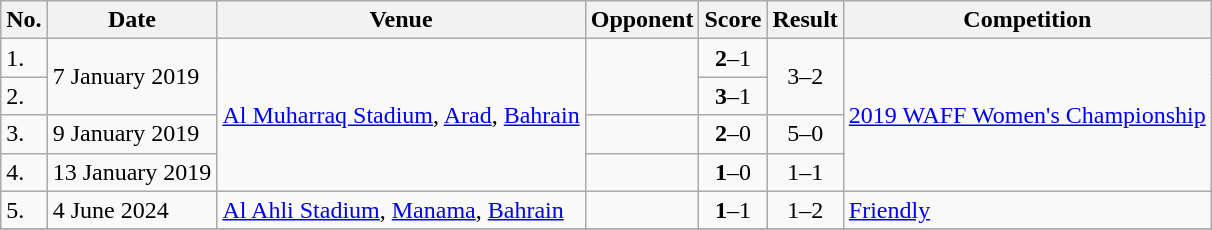<table class="wikitable">
<tr>
<th>No.</th>
<th>Date</th>
<th>Venue</th>
<th>Opponent</th>
<th>Score</th>
<th>Result</th>
<th>Competition</th>
</tr>
<tr>
<td>1.</td>
<td rowspan=2>7 January 2019</td>
<td rowspan=4><a href='#'>Al Muharraq Stadium</a>, <a href='#'>Arad</a>, <a href='#'>Bahrain</a></td>
<td rowspan=2></td>
<td align=center><strong>2</strong>–1</td>
<td rowspan=2 align=center>3–2</td>
<td rowspan=4><a href='#'>2019 WAFF Women's Championship</a></td>
</tr>
<tr>
<td>2.</td>
<td align=center><strong>3</strong>–1</td>
</tr>
<tr>
<td>3.</td>
<td>9 January 2019</td>
<td></td>
<td align=center><strong>2</strong>–0</td>
<td align=center>5–0</td>
</tr>
<tr>
<td>4.</td>
<td>13 January 2019</td>
<td></td>
<td align=center><strong>1</strong>–0</td>
<td align=center>1–1</td>
</tr>
<tr>
<td>5.</td>
<td>4 June 2024</td>
<td><a href='#'>Al Ahli Stadium</a>, <a href='#'>Manama</a>, <a href='#'>Bahrain</a></td>
<td></td>
<td align=center><strong>1</strong>–1</td>
<td align=center>1–2</td>
<td><a href='#'>Friendly</a></td>
</tr>
<tr>
</tr>
</table>
